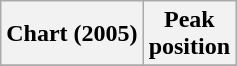<table class="wikitable sortable plainrowheaders">
<tr>
<th scope="col">Chart (2005)</th>
<th scope="col">Peak<br>position</th>
</tr>
<tr>
</tr>
</table>
